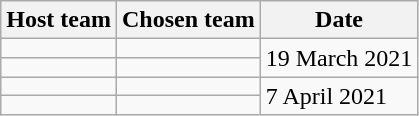<table class="wikitable">
<tr>
<th>Host team</th>
<th>Chosen team</th>
<th>Date</th>
</tr>
<tr>
<td></td>
<td></td>
<td rowspan=2>19 March 2021</td>
</tr>
<tr>
<td></td>
<td></td>
</tr>
<tr>
<td></td>
<td></td>
<td rowspan=2>7 April 2021</td>
</tr>
<tr>
<td></td>
<td></td>
</tr>
</table>
